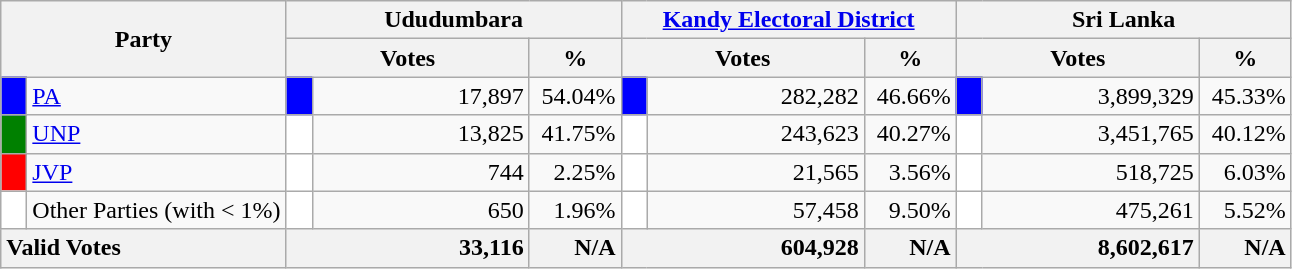<table class="wikitable">
<tr>
<th colspan="2" width="144px"rowspan="2">Party</th>
<th colspan="3" width="216px">Ududumbara</th>
<th colspan="3" width="216px"><a href='#'>Kandy Electoral District</a></th>
<th colspan="3" width="216px">Sri Lanka</th>
</tr>
<tr>
<th colspan="2" width="144px">Votes</th>
<th>%</th>
<th colspan="2" width="144px">Votes</th>
<th>%</th>
<th colspan="2" width="144px">Votes</th>
<th>%</th>
</tr>
<tr>
<td style="background-color:blue;" width="10px"></td>
<td style="text-align:left;"><a href='#'>PA</a></td>
<td style="background-color:blue;" width="10px"></td>
<td style="text-align:right;">17,897</td>
<td style="text-align:right;">54.04%</td>
<td style="background-color:blue;" width="10px"></td>
<td style="text-align:right;">282,282</td>
<td style="text-align:right;">46.66%</td>
<td style="background-color:blue;" width="10px"></td>
<td style="text-align:right;">3,899,329</td>
<td style="text-align:right;">45.33%</td>
</tr>
<tr>
<td style="background-color:green;" width="10px"></td>
<td style="text-align:left;"><a href='#'>UNP</a></td>
<td style="background-color:white;" width="10px"></td>
<td style="text-align:right;">13,825</td>
<td style="text-align:right;">41.75%</td>
<td style="background-color:white;" width="10px"></td>
<td style="text-align:right;">243,623</td>
<td style="text-align:right;">40.27%</td>
<td style="background-color:white;" width="10px"></td>
<td style="text-align:right;">3,451,765</td>
<td style="text-align:right;">40.12%</td>
</tr>
<tr>
<td style="background-color:red;" width="10px"></td>
<td style="text-align:left;"><a href='#'>JVP</a></td>
<td style="background-color:white;" width="10px"></td>
<td style="text-align:right;">744</td>
<td style="text-align:right;">2.25%</td>
<td style="background-color:white;" width="10px"></td>
<td style="text-align:right;">21,565</td>
<td style="text-align:right;">3.56%</td>
<td style="background-color:white;" width="10px"></td>
<td style="text-align:right;">518,725</td>
<td style="text-align:right;">6.03%</td>
</tr>
<tr>
<td style="background-color:white;" width="10px"></td>
<td style="text-align:left;">Other Parties (with < 1%)</td>
<td style="background-color:white;" width="10px"></td>
<td style="text-align:right;">650</td>
<td style="text-align:right;">1.96%</td>
<td style="background-color:white;" width="10px"></td>
<td style="text-align:right;">57,458</td>
<td style="text-align:right;">9.50%</td>
<td style="background-color:white;" width="10px"></td>
<td style="text-align:right;">475,261</td>
<td style="text-align:right;">5.52%</td>
</tr>
<tr>
<th colspan="2" width="144px"style="text-align:left;">Valid Votes</th>
<th style="text-align:right;"colspan="2" width="144px">33,116</th>
<th style="text-align:right;">N/A</th>
<th style="text-align:right;"colspan="2" width="144px">604,928</th>
<th style="text-align:right;">N/A</th>
<th style="text-align:right;"colspan="2" width="144px">8,602,617</th>
<th style="text-align:right;">N/A</th>
</tr>
</table>
